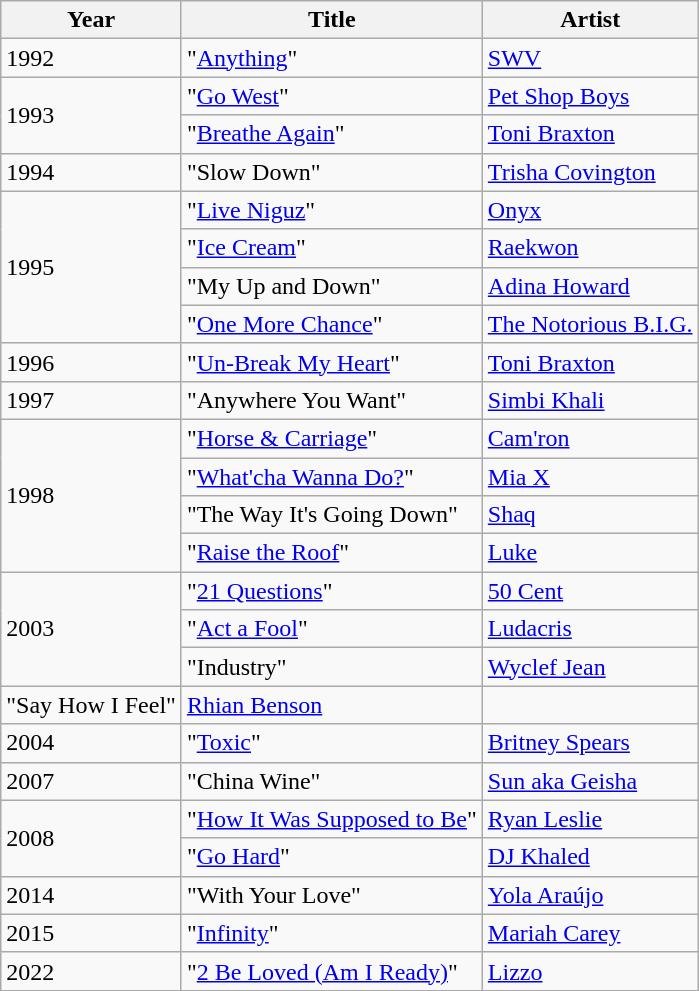<table class="wikitable sortable">
<tr>
<th>Year</th>
<th>Title</th>
<th>Artist</th>
</tr>
<tr>
<td>1992</td>
<td>"<a href='#'>Anything</a>"</td>
<td><a href='#'>SWV</a></td>
</tr>
<tr>
<td rowspan=2>1993</td>
<td>"<a href='#'>Go West</a>"</td>
<td><a href='#'>Pet Shop Boys</a></td>
</tr>
<tr>
<td>"<a href='#'>Breathe Again</a>"</td>
<td><a href='#'>Toni Braxton</a></td>
</tr>
<tr>
<td>1994</td>
<td>"Slow Down"</td>
<td><a href='#'>Trisha Covington</a></td>
</tr>
<tr>
<td rowspan=4>1995</td>
<td>"<a href='#'>Live Niguz</a>"</td>
<td><a href='#'>Onyx</a></td>
</tr>
<tr>
<td>"<a href='#'>Ice Cream</a>"</td>
<td><a href='#'>Raekwon</a></td>
</tr>
<tr>
<td>"My Up and Down"</td>
<td><a href='#'>Adina Howard</a></td>
</tr>
<tr>
<td>"<a href='#'>One More Chance</a>"</td>
<td><a href='#'>The Notorious B.I.G.</a></td>
</tr>
<tr>
<td>1996</td>
<td>"<a href='#'>Un-Break My Heart</a>"</td>
<td><a href='#'>Toni Braxton</a></td>
</tr>
<tr>
<td>1997</td>
<td>"Anywhere You Want"</td>
<td><a href='#'>Simbi Khali</a></td>
</tr>
<tr>
<td rowspan=4>1998</td>
<td>"<a href='#'>Horse & Carriage</a>"</td>
<td><a href='#'>Cam'ron</a></td>
</tr>
<tr>
<td>"<a href='#'>What'cha Wanna Do?</a>"</td>
<td><a href='#'>Mia X</a></td>
</tr>
<tr>
<td>"The Way It's Going Down"</td>
<td><a href='#'>Shaq</a></td>
</tr>
<tr>
<td>"<a href='#'>Raise the Roof</a>"</td>
<td><a href='#'>Luke</a></td>
</tr>
<tr>
<td rowspan=3>2003</td>
<td>"<a href='#'>21 Questions</a>"</td>
<td><a href='#'>50 Cent</a></td>
</tr>
<tr>
<td>"<a href='#'>Act a Fool</a>"</td>
<td><a href='#'>Ludacris</a></td>
</tr>
<tr>
<td>"Industry"</td>
<td><a href='#'>Wyclef Jean</a></td>
</tr>
<tr>
<td>"Say How I Feel"</td>
<td><a href='#'>Rhian Benson</a></td>
</tr>
<tr>
<td>2004</td>
<td>"<a href='#'>Toxic</a>"</td>
<td><a href='#'>Britney Spears</a></td>
</tr>
<tr>
<td>2007</td>
<td>"China Wine"</td>
<td><a href='#'>Sun aka Geisha</a></td>
</tr>
<tr>
<td rowspan=2>2008</td>
<td>"<a href='#'>How It Was Supposed to Be</a>"</td>
<td><a href='#'>Ryan Leslie</a></td>
</tr>
<tr>
<td>"<a href='#'>Go Hard</a>"</td>
<td><a href='#'>DJ Khaled</a></td>
</tr>
<tr>
<td>2014</td>
<td>"With Your Love"</td>
<td><a href='#'>Yola Araújo</a></td>
</tr>
<tr>
<td>2015</td>
<td>"<a href='#'>Infinity</a>"</td>
<td><a href='#'>Mariah Carey</a></td>
</tr>
<tr>
<td>2022</td>
<td>"<a href='#'>2 Be Loved (Am I Ready)</a>"</td>
<td><a href='#'>Lizzo</a></td>
</tr>
</table>
